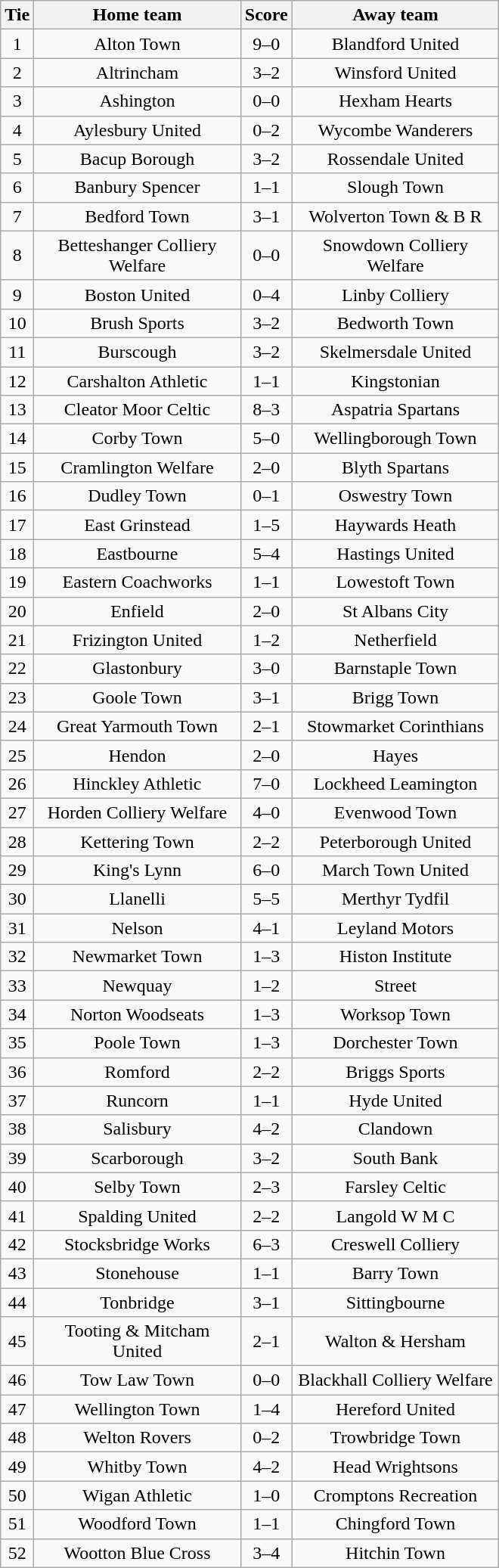<table class="wikitable" style="text-align:center;">
<tr>
<th width=20>Tie</th>
<th width=175>Home team</th>
<th width=20>Score</th>
<th width=175>Away team</th>
</tr>
<tr>
<td>1</td>
<td>Alton Town</td>
<td>9–0</td>
<td>Blandford United</td>
</tr>
<tr>
<td>2</td>
<td>Altrincham</td>
<td>3–2</td>
<td>Winsford United</td>
</tr>
<tr>
<td>3</td>
<td>Ashington</td>
<td>0–0</td>
<td>Hexham Hearts</td>
</tr>
<tr>
<td>4</td>
<td>Aylesbury United</td>
<td>0–2</td>
<td>Wycombe Wanderers</td>
</tr>
<tr>
<td>5</td>
<td>Bacup Borough</td>
<td>3–2</td>
<td>Rossendale United</td>
</tr>
<tr>
<td>6</td>
<td>Banbury Spencer</td>
<td>1–1</td>
<td>Slough Town</td>
</tr>
<tr>
<td>7</td>
<td>Bedford Town</td>
<td>3–1</td>
<td>Wolverton Town & B R</td>
</tr>
<tr>
<td>8</td>
<td>Betteshanger Colliery Welfare</td>
<td>0–0</td>
<td>Snowdown Colliery Welfare</td>
</tr>
<tr>
<td>9</td>
<td>Boston United</td>
<td>0–4</td>
<td>Linby Colliery</td>
</tr>
<tr>
<td>10</td>
<td>Brush Sports</td>
<td>3–2</td>
<td>Bedworth Town</td>
</tr>
<tr>
<td>11</td>
<td>Burscough</td>
<td>3–2</td>
<td>Skelmersdale United</td>
</tr>
<tr>
<td>12</td>
<td>Carshalton Athletic</td>
<td>1–1</td>
<td>Kingstonian</td>
</tr>
<tr>
<td>13</td>
<td>Cleator Moor Celtic</td>
<td>8–3</td>
<td>Aspatria Spartans</td>
</tr>
<tr>
<td>14</td>
<td>Corby Town</td>
<td>5–0</td>
<td>Wellingborough Town</td>
</tr>
<tr>
<td>15</td>
<td>Cramlington Welfare</td>
<td>2–0</td>
<td>Blyth Spartans</td>
</tr>
<tr>
<td>16</td>
<td>Dudley Town</td>
<td>0–1</td>
<td>Oswestry Town</td>
</tr>
<tr>
<td>17</td>
<td>East Grinstead</td>
<td>1–5</td>
<td>Haywards Heath</td>
</tr>
<tr>
<td>18</td>
<td>Eastbourne</td>
<td>5–4</td>
<td>Hastings United</td>
</tr>
<tr>
<td>19</td>
<td>Eastern Coachworks</td>
<td>1–1</td>
<td>Lowestoft Town</td>
</tr>
<tr>
<td>20</td>
<td>Enfield</td>
<td>2–0</td>
<td>St Albans City</td>
</tr>
<tr>
<td>21</td>
<td>Frizington United</td>
<td>1–2</td>
<td>Netherfield</td>
</tr>
<tr>
<td>22</td>
<td>Glastonbury</td>
<td>3–0</td>
<td>Barnstaple Town</td>
</tr>
<tr>
<td>23</td>
<td>Goole Town</td>
<td>3–1</td>
<td>Brigg Town</td>
</tr>
<tr>
<td>24</td>
<td>Great Yarmouth Town</td>
<td>2–1</td>
<td>Stowmarket Corinthians</td>
</tr>
<tr>
<td>25</td>
<td>Hendon</td>
<td>2–0</td>
<td>Hayes</td>
</tr>
<tr>
<td>26</td>
<td>Hinckley Athletic</td>
<td>7–0</td>
<td>Lockheed Leamington</td>
</tr>
<tr>
<td>27</td>
<td>Horden Colliery Welfare</td>
<td>4–0</td>
<td>Evenwood Town</td>
</tr>
<tr>
<td>28</td>
<td>Kettering Town</td>
<td>2–2</td>
<td>Peterborough United</td>
</tr>
<tr>
<td>29</td>
<td>King's Lynn</td>
<td>6–0</td>
<td>March Town United</td>
</tr>
<tr>
<td>30</td>
<td>Llanelli</td>
<td>5–5</td>
<td>Merthyr Tydfil</td>
</tr>
<tr>
<td>31</td>
<td>Nelson</td>
<td>4–1</td>
<td>Leyland Motors</td>
</tr>
<tr>
<td>32</td>
<td>Newmarket Town</td>
<td>1–3</td>
<td>Histon Institute</td>
</tr>
<tr>
<td>33</td>
<td>Newquay</td>
<td>1–2</td>
<td>Street</td>
</tr>
<tr>
<td>34</td>
<td>Norton Woodseats</td>
<td>1–3</td>
<td>Worksop Town</td>
</tr>
<tr>
<td>35</td>
<td>Poole Town</td>
<td>1–3</td>
<td>Dorchester Town</td>
</tr>
<tr>
<td>36</td>
<td>Romford</td>
<td>2–2</td>
<td>Briggs Sports</td>
</tr>
<tr>
<td>37</td>
<td>Runcorn</td>
<td>1–1</td>
<td>Hyde United</td>
</tr>
<tr>
<td>38</td>
<td>Salisbury</td>
<td>4–2</td>
<td>Clandown</td>
</tr>
<tr>
<td>39</td>
<td>Scarborough</td>
<td>3–2</td>
<td>South Bank</td>
</tr>
<tr>
<td>40</td>
<td>Selby Town</td>
<td>2–3</td>
<td>Farsley Celtic</td>
</tr>
<tr>
<td>41</td>
<td>Spalding United</td>
<td>2–2</td>
<td>Langold W M C</td>
</tr>
<tr>
<td>42</td>
<td>Stocksbridge Works</td>
<td>6–3</td>
<td>Creswell Colliery</td>
</tr>
<tr>
<td>43</td>
<td>Stonehouse</td>
<td>1–1</td>
<td>Barry Town</td>
</tr>
<tr>
<td>44</td>
<td>Tonbridge</td>
<td>3–1</td>
<td>Sittingbourne</td>
</tr>
<tr>
<td>45</td>
<td>Tooting & Mitcham United</td>
<td>2–1</td>
<td>Walton & Hersham</td>
</tr>
<tr>
<td>46</td>
<td>Tow Law Town</td>
<td>0–0</td>
<td>Blackhall Colliery Welfare</td>
</tr>
<tr>
<td>47</td>
<td>Wellington Town</td>
<td>1–4</td>
<td>Hereford United</td>
</tr>
<tr>
<td>48</td>
<td>Welton Rovers</td>
<td>0–2</td>
<td>Trowbridge Town</td>
</tr>
<tr>
<td>49</td>
<td>Whitby Town</td>
<td>4–2</td>
<td>Head Wrightsons</td>
</tr>
<tr>
<td>50</td>
<td>Wigan Athletic</td>
<td>1–0</td>
<td>Cromptons Recreation</td>
</tr>
<tr>
<td>51</td>
<td>Woodford Town</td>
<td>1–1</td>
<td>Chingford Town</td>
</tr>
<tr>
<td>52</td>
<td>Wootton Blue Cross</td>
<td>3–4</td>
<td>Hitchin Town</td>
</tr>
</table>
